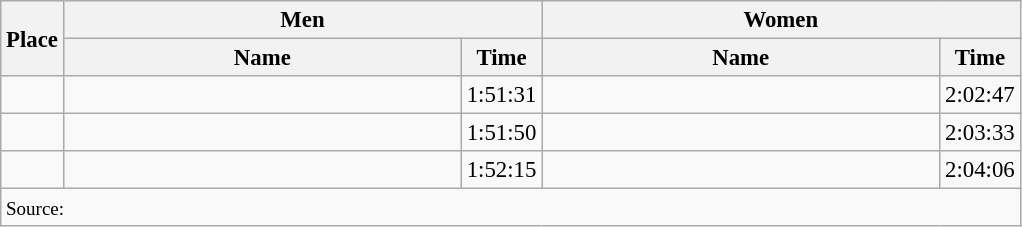<table class="wikitable" style="font-size:95%;">
<tr>
<th rowspan="2">Place</th>
<th colspan="2">Men</th>
<th colspan="2">Women</th>
</tr>
<tr>
<th style="width: 17em">Name</th>
<th>Time</th>
<th style="width: 17em">Name</th>
<th>Time</th>
</tr>
<tr>
<td align="center"></td>
<td></td>
<td>1:51:31</td>
<td></td>
<td>2:02:47</td>
</tr>
<tr>
<td align="center"></td>
<td></td>
<td>1:51:50</td>
<td></td>
<td>2:03:33</td>
</tr>
<tr>
<td align="center"></td>
<td></td>
<td>1:52:15</td>
<td></td>
<td>2:04:06</td>
</tr>
<tr>
<td colspan="7"><small>Source:</small></td>
</tr>
</table>
